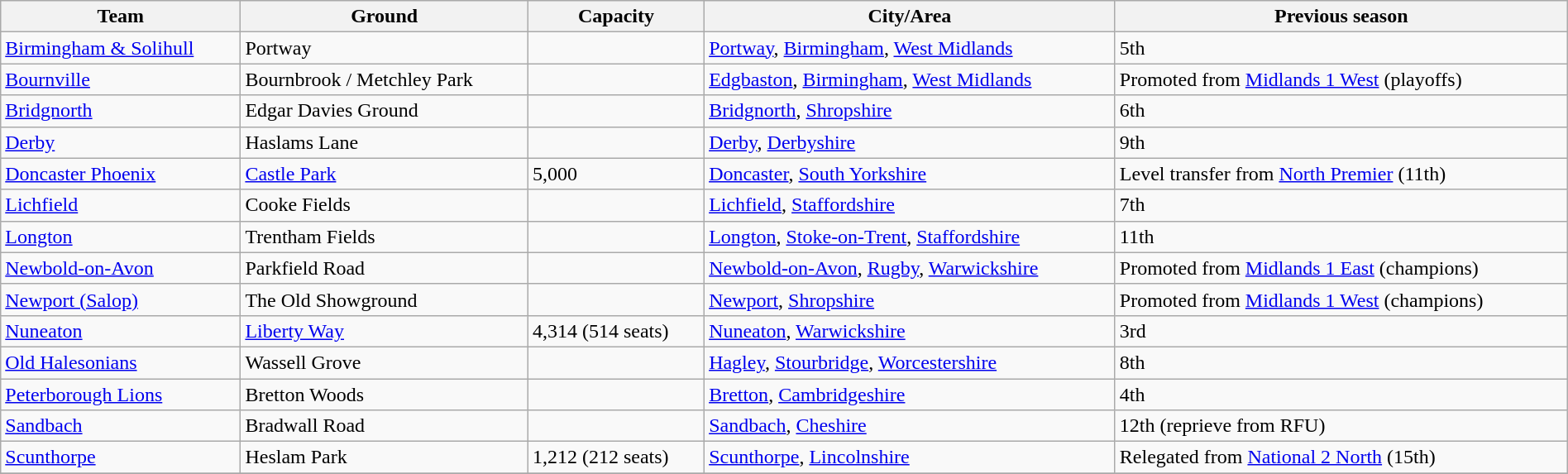<table class="wikitable sortable" width=100%>
<tr>
<th>Team</th>
<th>Ground</th>
<th>Capacity</th>
<th>City/Area</th>
<th>Previous season</th>
</tr>
<tr>
<td><a href='#'>Birmingham & Solihull</a></td>
<td>Portway</td>
<td></td>
<td><a href='#'>Portway</a>, <a href='#'>Birmingham</a>, <a href='#'>West Midlands</a></td>
<td>5th</td>
</tr>
<tr>
<td><a href='#'>Bournville</a></td>
<td>Bournbrook / Metchley Park</td>
<td></td>
<td><a href='#'>Edgbaston</a>, <a href='#'>Birmingham</a>, <a href='#'>West Midlands</a></td>
<td>Promoted from <a href='#'>Midlands 1 West</a> (playoffs)</td>
</tr>
<tr>
<td><a href='#'>Bridgnorth</a></td>
<td>Edgar Davies Ground</td>
<td></td>
<td><a href='#'>Bridgnorth</a>, <a href='#'>Shropshire</a></td>
<td>6th</td>
</tr>
<tr>
<td><a href='#'>Derby</a></td>
<td>Haslams Lane</td>
<td></td>
<td><a href='#'>Derby</a>, <a href='#'>Derbyshire</a></td>
<td>9th</td>
</tr>
<tr>
<td><a href='#'>Doncaster Phoenix</a></td>
<td><a href='#'>Castle Park</a></td>
<td>5,000</td>
<td><a href='#'>Doncaster</a>, <a href='#'>South Yorkshire</a></td>
<td>Level transfer from <a href='#'>North Premier</a> (11th)</td>
</tr>
<tr>
<td><a href='#'>Lichfield</a></td>
<td>Cooke Fields</td>
<td></td>
<td><a href='#'>Lichfield</a>, <a href='#'>Staffordshire</a></td>
<td>7th</td>
</tr>
<tr>
<td><a href='#'>Longton</a></td>
<td>Trentham Fields</td>
<td></td>
<td><a href='#'>Longton</a>, <a href='#'>Stoke-on-Trent</a>, <a href='#'>Staffordshire</a></td>
<td>11th</td>
</tr>
<tr>
<td><a href='#'>Newbold-on-Avon</a></td>
<td>Parkfield Road</td>
<td></td>
<td><a href='#'>Newbold-on-Avon</a>, <a href='#'>Rugby</a>, <a href='#'>Warwickshire</a></td>
<td>Promoted from <a href='#'>Midlands 1 East</a> (champions)</td>
</tr>
<tr>
<td><a href='#'>Newport (Salop)</a></td>
<td>The Old Showground</td>
<td></td>
<td><a href='#'>Newport</a>, <a href='#'>Shropshire</a></td>
<td>Promoted from <a href='#'>Midlands 1 West</a> (champions)</td>
</tr>
<tr>
<td><a href='#'>Nuneaton</a></td>
<td><a href='#'>Liberty Way</a></td>
<td>4,314 (514 seats)</td>
<td><a href='#'>Nuneaton</a>, <a href='#'>Warwickshire</a></td>
<td>3rd</td>
</tr>
<tr>
<td><a href='#'>Old Halesonians</a></td>
<td>Wassell Grove</td>
<td></td>
<td><a href='#'>Hagley</a>, <a href='#'>Stourbridge</a>, <a href='#'>Worcestershire</a></td>
<td>8th</td>
</tr>
<tr>
<td><a href='#'>Peterborough Lions</a></td>
<td>Bretton Woods</td>
<td></td>
<td><a href='#'>Bretton</a>, <a href='#'>Cambridgeshire</a></td>
<td>4th</td>
</tr>
<tr>
<td><a href='#'>Sandbach</a></td>
<td>Bradwall Road</td>
<td></td>
<td><a href='#'>Sandbach</a>, <a href='#'>Cheshire</a></td>
<td>12th (reprieve from RFU)</td>
</tr>
<tr>
<td><a href='#'>Scunthorpe</a></td>
<td>Heslam Park</td>
<td>1,212 (212 seats)</td>
<td><a href='#'>Scunthorpe</a>, <a href='#'>Lincolnshire</a></td>
<td>Relegated from <a href='#'>National 2 North</a> (15th)</td>
</tr>
<tr>
</tr>
</table>
